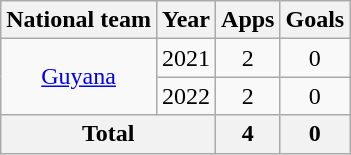<table class="wikitable" style="text-align:center">
<tr>
<th>National team</th>
<th>Year</th>
<th>Apps</th>
<th>Goals</th>
</tr>
<tr>
<td rowspan="2"><a href='#'>Guyana</a></td>
<td>2021</td>
<td>2</td>
<td>0</td>
</tr>
<tr>
<td>2022</td>
<td>2</td>
<td>0</td>
</tr>
<tr>
<th colspan="2">Total</th>
<th>4</th>
<th>0</th>
</tr>
</table>
